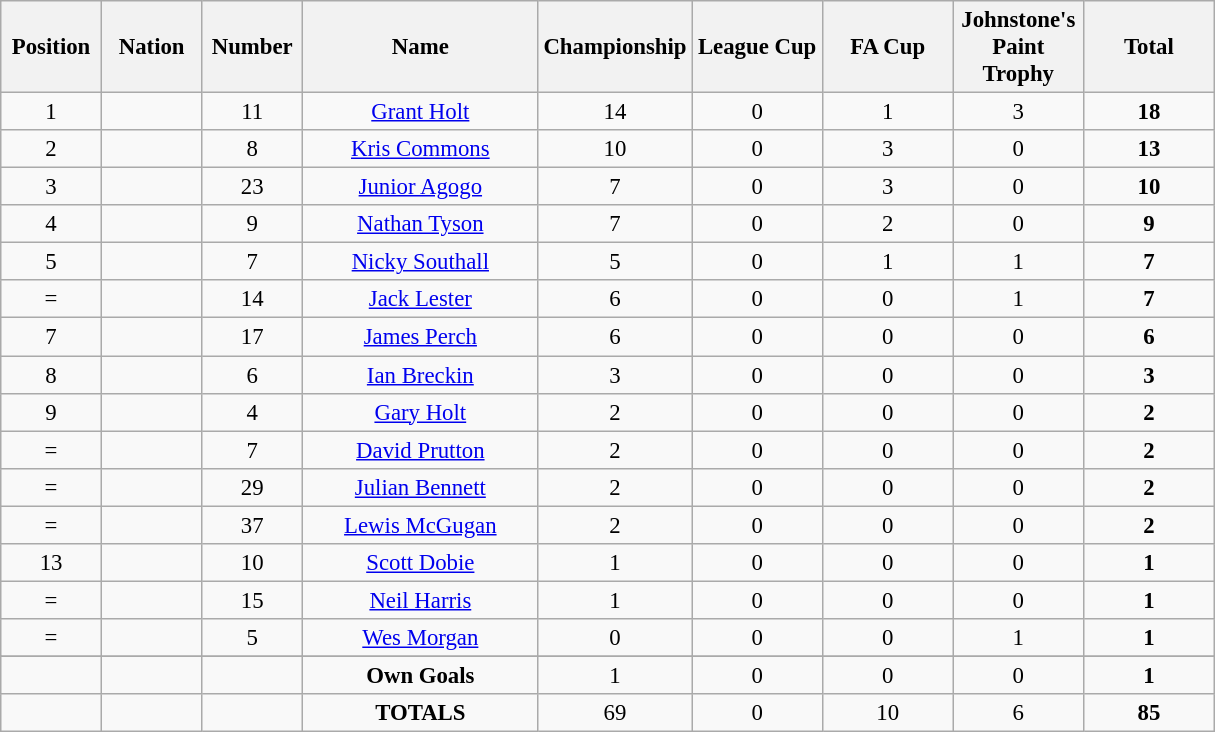<table class="wikitable" style="font-size: 95%; text-align: center;">
<tr>
<th width=60>Position</th>
<th width=60>Nation</th>
<th width=60>Number</th>
<th width=150>Name</th>
<th width=80>Championship</th>
<th width=80>League Cup</th>
<th width=80>FA Cup</th>
<th width=80>Johnstone's Paint Trophy</th>
<th width=80>Total</th>
</tr>
<tr>
<td>1</td>
<td></td>
<td>11</td>
<td><a href='#'>Grant Holt</a></td>
<td>14</td>
<td>0</td>
<td>1</td>
<td>3</td>
<td><strong>18</strong></td>
</tr>
<tr>
<td>2</td>
<td></td>
<td>8</td>
<td><a href='#'>Kris Commons</a></td>
<td>10</td>
<td>0</td>
<td>3</td>
<td>0</td>
<td><strong>13</strong></td>
</tr>
<tr>
<td>3</td>
<td></td>
<td>23</td>
<td><a href='#'>Junior Agogo</a></td>
<td>7</td>
<td>0</td>
<td>3</td>
<td>0</td>
<td><strong>10</strong></td>
</tr>
<tr>
<td>4</td>
<td></td>
<td>9</td>
<td><a href='#'>Nathan Tyson</a></td>
<td>7</td>
<td>0</td>
<td>2</td>
<td>0</td>
<td><strong>9</strong></td>
</tr>
<tr>
<td>5</td>
<td></td>
<td>7</td>
<td><a href='#'>Nicky Southall</a></td>
<td>5</td>
<td>0</td>
<td>1</td>
<td>1</td>
<td><strong>7</strong></td>
</tr>
<tr>
<td>=</td>
<td></td>
<td>14</td>
<td><a href='#'>Jack Lester</a></td>
<td>6</td>
<td>0</td>
<td>0</td>
<td>1</td>
<td><strong>7</strong></td>
</tr>
<tr>
<td>7</td>
<td></td>
<td>17</td>
<td><a href='#'>James Perch</a></td>
<td>6</td>
<td>0</td>
<td>0</td>
<td>0</td>
<td><strong>6</strong></td>
</tr>
<tr>
<td>8</td>
<td></td>
<td>6</td>
<td><a href='#'>Ian Breckin</a></td>
<td>3</td>
<td>0</td>
<td>0</td>
<td>0</td>
<td><strong>3</strong></td>
</tr>
<tr>
<td>9</td>
<td></td>
<td>4</td>
<td><a href='#'>Gary Holt</a></td>
<td>2</td>
<td>0</td>
<td>0</td>
<td>0</td>
<td><strong>2</strong></td>
</tr>
<tr>
<td>=</td>
<td></td>
<td>7</td>
<td><a href='#'>David Prutton</a></td>
<td>2</td>
<td>0</td>
<td>0</td>
<td>0</td>
<td><strong>2</strong></td>
</tr>
<tr>
<td>=</td>
<td></td>
<td>29</td>
<td><a href='#'>Julian Bennett</a></td>
<td>2</td>
<td>0</td>
<td>0</td>
<td>0</td>
<td><strong>2</strong></td>
</tr>
<tr>
<td>=</td>
<td></td>
<td>37</td>
<td><a href='#'>Lewis McGugan</a></td>
<td>2</td>
<td>0</td>
<td>0</td>
<td>0</td>
<td><strong>2</strong></td>
</tr>
<tr>
<td>13</td>
<td></td>
<td>10</td>
<td><a href='#'>Scott Dobie</a></td>
<td>1</td>
<td>0</td>
<td>0</td>
<td>0</td>
<td><strong>1</strong></td>
</tr>
<tr>
<td>=</td>
<td></td>
<td>15</td>
<td><a href='#'>Neil Harris</a></td>
<td>1</td>
<td>0</td>
<td>0</td>
<td>0</td>
<td><strong>1</strong></td>
</tr>
<tr>
<td>=</td>
<td></td>
<td>5</td>
<td><a href='#'>Wes Morgan</a></td>
<td>0</td>
<td>0</td>
<td>0</td>
<td>1</td>
<td><strong>1</strong></td>
</tr>
<tr>
</tr>
<tr>
<td></td>
<td></td>
<td></td>
<td><strong>Own Goals</strong></td>
<td>1</td>
<td>0</td>
<td>0</td>
<td>0</td>
<td><strong>1</strong></td>
</tr>
<tr>
<td></td>
<td></td>
<td></td>
<td><strong>TOTALS</strong></td>
<td>69</td>
<td>0</td>
<td>10</td>
<td>6</td>
<td><strong>85</strong></td>
</tr>
</table>
